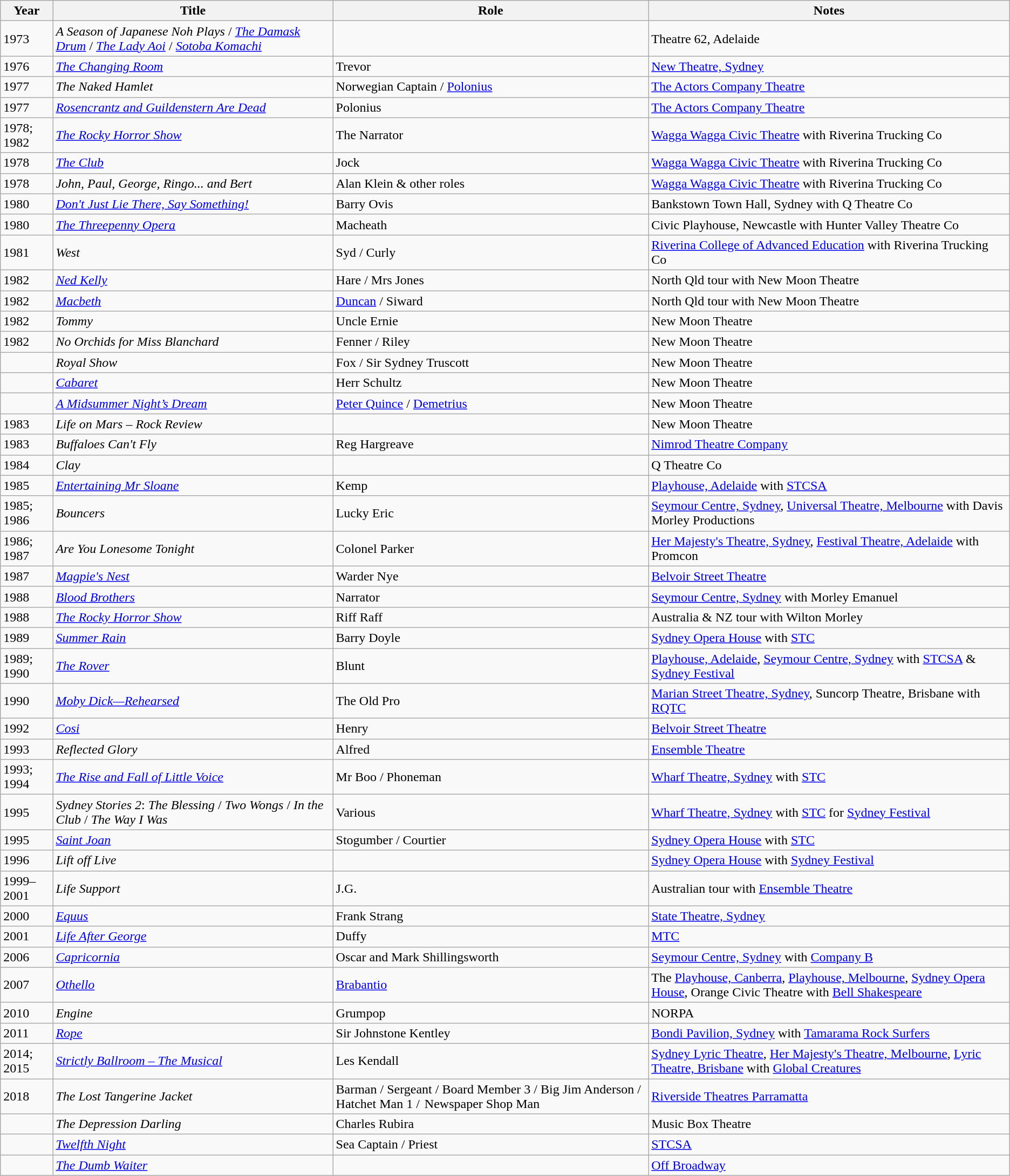<table class=wikitable>
<tr>
<th>Year</th>
<th>Title</th>
<th>Role</th>
<th>Notes</th>
</tr>
<tr>
<td>1973</td>
<td><em>A Season of Japanese Noh Plays</em> / <em><a href='#'>The Damask Drum</a></em> / <em><a href='#'>The Lady Aoi</a></em> / <em><a href='#'>Sotoba Komachi</a></em></td>
<td></td>
<td>Theatre 62, Adelaide</td>
</tr>
<tr>
<td>1976</td>
<td><em><a href='#'>The Changing Room</a></em></td>
<td>Trevor</td>
<td><a href='#'>New Theatre, Sydney</a></td>
</tr>
<tr>
<td>1977</td>
<td><em>The Naked Hamlet</em></td>
<td>Norwegian Captain / <a href='#'>Polonius</a></td>
<td><a href='#'>The Actors Company Theatre</a></td>
</tr>
<tr>
<td>1977</td>
<td><em><a href='#'>Rosencrantz and Guildenstern Are Dead</a></em></td>
<td>Polonius</td>
<td><a href='#'>The Actors Company Theatre</a></td>
</tr>
<tr>
<td>1978; 1982</td>
<td><em><a href='#'>The Rocky Horror Show</a></em></td>
<td>The Narrator</td>
<td><a href='#'>Wagga Wagga Civic Theatre</a> with Riverina Trucking Co</td>
</tr>
<tr>
<td>1978</td>
<td><em><a href='#'>The Club</a></em></td>
<td>Jock</td>
<td><a href='#'>Wagga Wagga Civic Theatre</a> with Riverina Trucking Co</td>
</tr>
<tr>
<td>1978</td>
<td><em>John, Paul, George, Ringo... and Bert</em></td>
<td>Alan Klein & other roles</td>
<td><a href='#'>Wagga Wagga Civic Theatre</a> with Riverina Trucking Co</td>
</tr>
<tr>
<td>1980</td>
<td><em><a href='#'>Don't Just Lie There, Say Something!</a></em></td>
<td>Barry Ovis</td>
<td>Bankstown Town Hall, Sydney with Q Theatre Co</td>
</tr>
<tr>
<td>1980</td>
<td><em><a href='#'>The Threepenny Opera</a></em></td>
<td>Macheath</td>
<td>Civic Playhouse, Newcastle with Hunter Valley Theatre Co</td>
</tr>
<tr>
<td>1981</td>
<td><em>West</em></td>
<td>Syd / Curly</td>
<td><a href='#'>Riverina College of Advanced Education</a> with Riverina Trucking Co</td>
</tr>
<tr>
<td>1982</td>
<td><em><a href='#'>Ned Kelly</a></em></td>
<td>Hare / Mrs Jones</td>
<td>North Qld tour with New Moon Theatre</td>
</tr>
<tr>
<td>1982</td>
<td><em><a href='#'>Macbeth</a></em></td>
<td><a href='#'>Duncan</a> / Siward</td>
<td>North Qld tour with New Moon Theatre</td>
</tr>
<tr>
<td>1982</td>
<td><em>Tommy</em></td>
<td>Uncle Ernie</td>
<td>New Moon Theatre</td>
</tr>
<tr>
<td>1982</td>
<td><em>No Orchids for Miss Blanchard</em></td>
<td>Fenner / Riley</td>
<td>New Moon Theatre</td>
</tr>
<tr>
<td></td>
<td><em>Royal Show</em></td>
<td>Fox / Sir Sydney Truscott</td>
<td>New Moon Theatre</td>
</tr>
<tr>
<td></td>
<td><em><a href='#'>Cabaret</a></em></td>
<td>Herr Schultz</td>
<td>New Moon Theatre</td>
</tr>
<tr>
<td></td>
<td><em><a href='#'>A Midsummer Night’s Dream</a></em></td>
<td><a href='#'>Peter Quince</a> / <a href='#'>Demetrius</a></td>
<td>New Moon Theatre</td>
</tr>
<tr>
<td>1983</td>
<td><em>Life on Mars – Rock Review</em></td>
<td></td>
<td>New Moon Theatre</td>
</tr>
<tr>
<td>1983</td>
<td><em>Buffaloes Can't Fly</em></td>
<td>Reg Hargreave</td>
<td><a href='#'>Nimrod Theatre Company</a></td>
</tr>
<tr>
<td>1984</td>
<td><em>Clay</em></td>
<td></td>
<td>Q Theatre Co</td>
</tr>
<tr>
<td>1985</td>
<td><em><a href='#'>Entertaining Mr Sloane</a></em></td>
<td>Kemp</td>
<td><a href='#'>Playhouse, Adelaide</a> with <a href='#'>STCSA</a></td>
</tr>
<tr>
<td>1985; 1986</td>
<td><em>Bouncers</em></td>
<td>Lucky Eric</td>
<td><a href='#'>Seymour Centre, Sydney</a>, <a href='#'>Universal Theatre, Melbourne</a> with Davis Morley Productions</td>
</tr>
<tr>
<td>1986; 1987</td>
<td><em>Are You Lonesome Tonight</em></td>
<td>Colonel Parker</td>
<td><a href='#'>Her Majesty's Theatre, Sydney</a>, <a href='#'>Festival Theatre, Adelaide</a> with Promcon</td>
</tr>
<tr>
<td>1987</td>
<td><em><a href='#'>Magpie's Nest</a></em></td>
<td>Warder Nye</td>
<td><a href='#'>Belvoir Street Theatre</a></td>
</tr>
<tr>
<td>1988</td>
<td><em><a href='#'>Blood Brothers</a></em></td>
<td>Narrator</td>
<td><a href='#'>Seymour Centre, Sydney</a> with Morley Emanuel</td>
</tr>
<tr>
<td>1988</td>
<td><em><a href='#'>The Rocky Horror Show</a></em></td>
<td>Riff Raff</td>
<td>Australia & NZ tour with Wilton Morley</td>
</tr>
<tr>
<td>1989</td>
<td><em><a href='#'>Summer Rain</a></em></td>
<td>Barry Doyle</td>
<td><a href='#'>Sydney Opera House</a> with <a href='#'>STC</a></td>
</tr>
<tr>
<td>1989; 1990</td>
<td><em><a href='#'>The Rover</a></em></td>
<td>Blunt</td>
<td><a href='#'>Playhouse, Adelaide</a>, <a href='#'>Seymour Centre, Sydney</a> with <a href='#'>STCSA</a> & <a href='#'>Sydney Festival</a></td>
</tr>
<tr>
<td>1990</td>
<td><em><a href='#'>Moby Dick—Rehearsed</a></em></td>
<td>The Old Pro</td>
<td><a href='#'>Marian Street Theatre, Sydney</a>, Suncorp Theatre, Brisbane with <a href='#'>RQTC</a></td>
</tr>
<tr>
<td>1992</td>
<td><em><a href='#'>Cosi</a></em></td>
<td>Henry</td>
<td><a href='#'>Belvoir Street Theatre</a></td>
</tr>
<tr>
<td>1993</td>
<td><em>Reflected Glory</em></td>
<td>Alfred</td>
<td><a href='#'>Ensemble Theatre</a></td>
</tr>
<tr>
<td>1993; 1994</td>
<td><em><a href='#'>The Rise and Fall of Little Voice</a></em></td>
<td>Mr Boo / Phoneman</td>
<td><a href='#'>Wharf Theatre, Sydney</a> with <a href='#'>STC</a></td>
</tr>
<tr>
<td>1995</td>
<td><em>Sydney Stories 2</em>: <em>The Blessing</em> / <em>Two Wongs</em> / <em>In the Club</em> / <em>The Way I Was</em></td>
<td>Various</td>
<td><a href='#'>Wharf Theatre, Sydney</a> with <a href='#'>STC</a> for <a href='#'>Sydney Festival</a></td>
</tr>
<tr>
<td>1995</td>
<td><em><a href='#'>Saint Joan</a></em></td>
<td>Stogumber / Courtier</td>
<td><a href='#'>Sydney Opera House</a> with <a href='#'>STC</a></td>
</tr>
<tr>
<td>1996</td>
<td><em>Lift off Live</em></td>
<td></td>
<td><a href='#'>Sydney Opera House</a> with <a href='#'>Sydney Festival</a></td>
</tr>
<tr>
<td>1999–2001</td>
<td><em>Life Support</em></td>
<td>J.G.</td>
<td>Australian tour with <a href='#'>Ensemble Theatre</a></td>
</tr>
<tr>
<td>2000</td>
<td><em><a href='#'>Equus</a></em></td>
<td>Frank Strang</td>
<td><a href='#'>State Theatre, Sydney</a></td>
</tr>
<tr>
<td>2001</td>
<td><em><a href='#'>Life After George</a></em></td>
<td>Duffy</td>
<td><a href='#'>MTC</a></td>
</tr>
<tr>
<td>2006</td>
<td><em><a href='#'>Capricornia</a></em></td>
<td>Oscar and Mark Shillingsworth</td>
<td><a href='#'>Seymour Centre, Sydney</a> with <a href='#'>Company B</a></td>
</tr>
<tr>
<td>2007</td>
<td><em><a href='#'>Othello</a></em></td>
<td><a href='#'>Brabantio</a></td>
<td>The <a href='#'>Playhouse, Canberra</a>, <a href='#'>Playhouse, Melbourne</a>, <a href='#'>Sydney Opera House</a>, Orange Civic Theatre with <a href='#'>Bell Shakespeare</a></td>
</tr>
<tr>
<td>2010</td>
<td><em>Engine</em></td>
<td>Grumpop</td>
<td>NORPA</td>
</tr>
<tr>
<td>2011</td>
<td><em><a href='#'>Rope</a></em></td>
<td>Sir Johnstone Kentley</td>
<td><a href='#'>Bondi Pavilion, Sydney</a> with <a href='#'>Tamarama Rock Surfers</a></td>
</tr>
<tr>
<td>2014; 2015</td>
<td><em><a href='#'>Strictly Ballroom – The Musical</a></em></td>
<td>Les Kendall</td>
<td><a href='#'>Sydney Lyric Theatre</a>, <a href='#'>Her Majesty's Theatre, Melbourne</a>, <a href='#'>Lyric Theatre, Brisbane</a> with <a href='#'>Global Creatures</a></td>
</tr>
<tr>
<td>2018</td>
<td><em>The Lost Tangerine Jacket</em></td>
<td>Barman / Sergeant / Board Member 3 / Big Jim Anderson / Hatchet Man 1 /  Newspaper Shop Man</td>
<td><a href='#'>Riverside Theatres Parramatta</a></td>
</tr>
<tr>
<td></td>
<td><em>The Depression Darling</em></td>
<td>Charles Rubira</td>
<td>Music Box Theatre</td>
</tr>
<tr>
<td></td>
<td><em><a href='#'>Twelfth Night</a></em></td>
<td>Sea Captain / Priest</td>
<td><a href='#'>STCSA</a></td>
</tr>
<tr>
<td></td>
<td><em><a href='#'>The Dumb Waiter</a></em></td>
<td></td>
<td><a href='#'>Off Broadway</a></td>
</tr>
</table>
